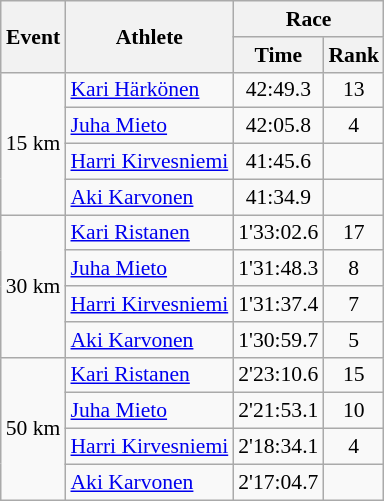<table class="wikitable" border="1" style="font-size:90%">
<tr>
<th rowspan=2>Event</th>
<th rowspan=2>Athlete</th>
<th colspan=2>Race</th>
</tr>
<tr>
<th>Time</th>
<th>Rank</th>
</tr>
<tr>
<td rowspan=4>15 km</td>
<td><a href='#'>Kari Härkönen</a></td>
<td align=center>42:49.3</td>
<td align=center>13</td>
</tr>
<tr>
<td><a href='#'>Juha Mieto</a></td>
<td align=center>42:05.8</td>
<td align=center>4</td>
</tr>
<tr>
<td><a href='#'>Harri Kirvesniemi</a></td>
<td align=center>41:45.6</td>
<td align=center></td>
</tr>
<tr>
<td><a href='#'>Aki Karvonen</a></td>
<td align=center>41:34.9</td>
<td align=center></td>
</tr>
<tr>
<td rowspan=4>30 km</td>
<td><a href='#'>Kari Ristanen</a></td>
<td align=center>1'33:02.6</td>
<td align=center>17</td>
</tr>
<tr>
<td><a href='#'>Juha Mieto</a></td>
<td align=center>1'31:48.3</td>
<td align=center>8</td>
</tr>
<tr>
<td><a href='#'>Harri Kirvesniemi</a></td>
<td align=center>1'31:37.4</td>
<td align=center>7</td>
</tr>
<tr>
<td><a href='#'>Aki Karvonen</a></td>
<td align=center>1'30:59.7</td>
<td align=center>5</td>
</tr>
<tr>
<td rowspan=4>50 km</td>
<td><a href='#'>Kari Ristanen</a></td>
<td align=center>2'23:10.6</td>
<td align=center>15</td>
</tr>
<tr>
<td><a href='#'>Juha Mieto</a></td>
<td align=center>2'21:53.1</td>
<td align=center>10</td>
</tr>
<tr>
<td><a href='#'>Harri Kirvesniemi</a></td>
<td align=center>2'18:34.1</td>
<td align=center>4</td>
</tr>
<tr>
<td><a href='#'>Aki Karvonen</a></td>
<td align=center>2'17:04.7</td>
<td align=center></td>
</tr>
</table>
